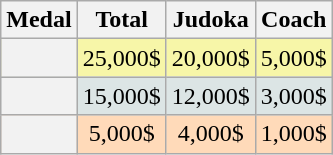<table class=wikitable style="text-align:center;">
<tr>
<th>Medal</th>
<th>Total</th>
<th>Judoka</th>
<th>Coach</th>
</tr>
<tr bgcolor=F7F6A8>
<th></th>
<td>25,000$</td>
<td>20,000$</td>
<td>5,000$</td>
</tr>
<tr bgcolor=DCE5E5>
<th></th>
<td>15,000$</td>
<td>12,000$</td>
<td>3,000$</td>
</tr>
<tr bgcolor=FFDAB9>
<th></th>
<td>5,000$</td>
<td>4,000$</td>
<td>1,000$</td>
</tr>
</table>
